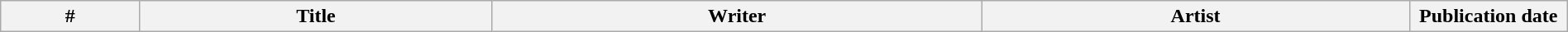<table class="wikitable plainrowheaders" style="width:100%;">
<tr>
<th>#</th>
<th>Title</th>
<th>Writer</th>
<th>Artist</th>
<th width="120">Publication date<br> 
</th>
</tr>
</table>
